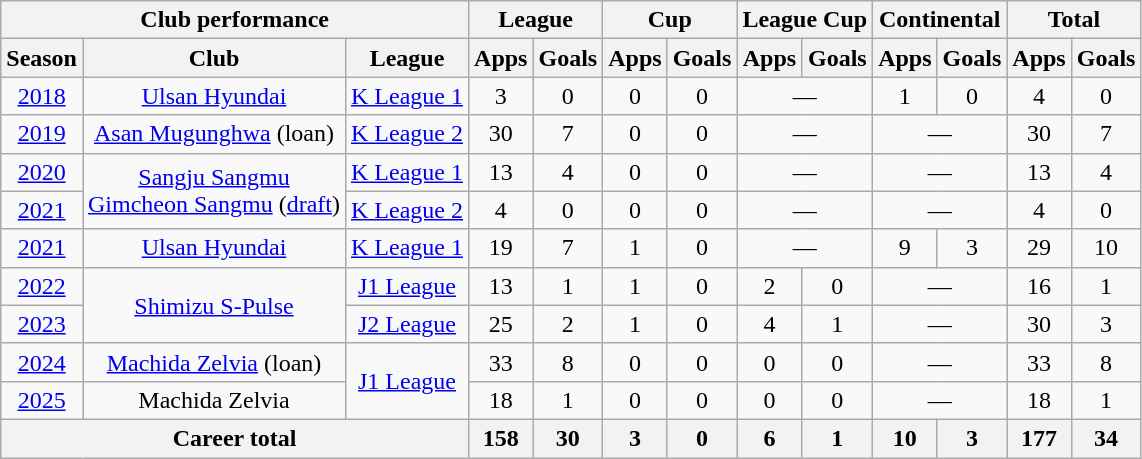<table class="wikitable" style="text-align:center">
<tr>
<th colspan="3">Club performance</th>
<th colspan="2">League</th>
<th colspan="2">Cup</th>
<th colspan="2">League Cup</th>
<th colspan="2">Continental</th>
<th colspan="2">Total</th>
</tr>
<tr>
<th>Season</th>
<th>Club</th>
<th>League</th>
<th>Apps</th>
<th>Goals</th>
<th>Apps</th>
<th>Goals</th>
<th>Apps</th>
<th>Goals</th>
<th>Apps</th>
<th>Goals</th>
<th>Apps</th>
<th>Goals</th>
</tr>
<tr>
<td><a href='#'>2018</a></td>
<td><a href='#'>Ulsan Hyundai</a></td>
<td><a href='#'>K League 1</a></td>
<td>3</td>
<td>0</td>
<td>0</td>
<td>0</td>
<td colspan="2">—</td>
<td>1</td>
<td>0</td>
<td>4</td>
<td>0</td>
</tr>
<tr>
<td><a href='#'>2019</a></td>
<td><a href='#'>Asan Mugunghwa</a> (loan)</td>
<td><a href='#'>K League 2</a></td>
<td>30</td>
<td>7</td>
<td>0</td>
<td>0</td>
<td colspan="2">—</td>
<td colspan="2">—</td>
<td>30</td>
<td>7</td>
</tr>
<tr>
<td><a href='#'>2020</a></td>
<td rowspan=2><a href='#'>Sangju Sangmu</a><br><a href='#'>Gimcheon Sangmu</a> (<a href='#'>draft</a>)</td>
<td><a href='#'>K League 1</a></td>
<td>13</td>
<td>4</td>
<td>0</td>
<td>0</td>
<td colspan="2">—</td>
<td colspan="2">—</td>
<td>13</td>
<td>4</td>
</tr>
<tr>
<td><a href='#'>2021</a></td>
<td><a href='#'>K League 2</a></td>
<td>4</td>
<td>0</td>
<td>0</td>
<td>0</td>
<td colspan="2">—</td>
<td colspan="2">—</td>
<td>4</td>
<td>0</td>
</tr>
<tr>
<td><a href='#'>2021</a></td>
<td><a href='#'>Ulsan Hyundai</a></td>
<td><a href='#'>K League 1</a></td>
<td>19</td>
<td>7</td>
<td>1</td>
<td>0</td>
<td colspan="2">—</td>
<td>9</td>
<td>3</td>
<td>29</td>
<td>10</td>
</tr>
<tr>
<td><a href='#'>2022</a></td>
<td rowspan="2"><a href='#'>Shimizu S-Pulse</a></td>
<td><a href='#'>J1 League</a></td>
<td>13</td>
<td>1</td>
<td>1</td>
<td>0</td>
<td>2</td>
<td>0</td>
<td colspan="2">—</td>
<td>16</td>
<td>1</td>
</tr>
<tr>
<td><a href='#'>2023</a></td>
<td><a href='#'>J2 League</a></td>
<td>25</td>
<td>2</td>
<td>1</td>
<td>0</td>
<td>4</td>
<td>1</td>
<td colspan="2">—</td>
<td>30</td>
<td>3</td>
</tr>
<tr>
<td><a href='#'>2024</a></td>
<td><a href='#'>Machida Zelvia</a> (loan)</td>
<td rowspan="2"><a href='#'>J1 League</a></td>
<td>33</td>
<td>8</td>
<td>0</td>
<td>0</td>
<td>0</td>
<td>0</td>
<td colspan="2">—</td>
<td>33</td>
<td>8</td>
</tr>
<tr>
<td><a href='#'>2025</a></td>
<td>Machida Zelvia</td>
<td>18</td>
<td>1</td>
<td>0</td>
<td>0</td>
<td>0</td>
<td>0</td>
<td colspan="2">—</td>
<td>18</td>
<td>1</td>
</tr>
<tr>
<th colspan="3">Career total</th>
<th>158</th>
<th>30</th>
<th>3</th>
<th>0</th>
<th>6</th>
<th>1</th>
<th>10</th>
<th>3</th>
<th>177</th>
<th>34</th>
</tr>
</table>
